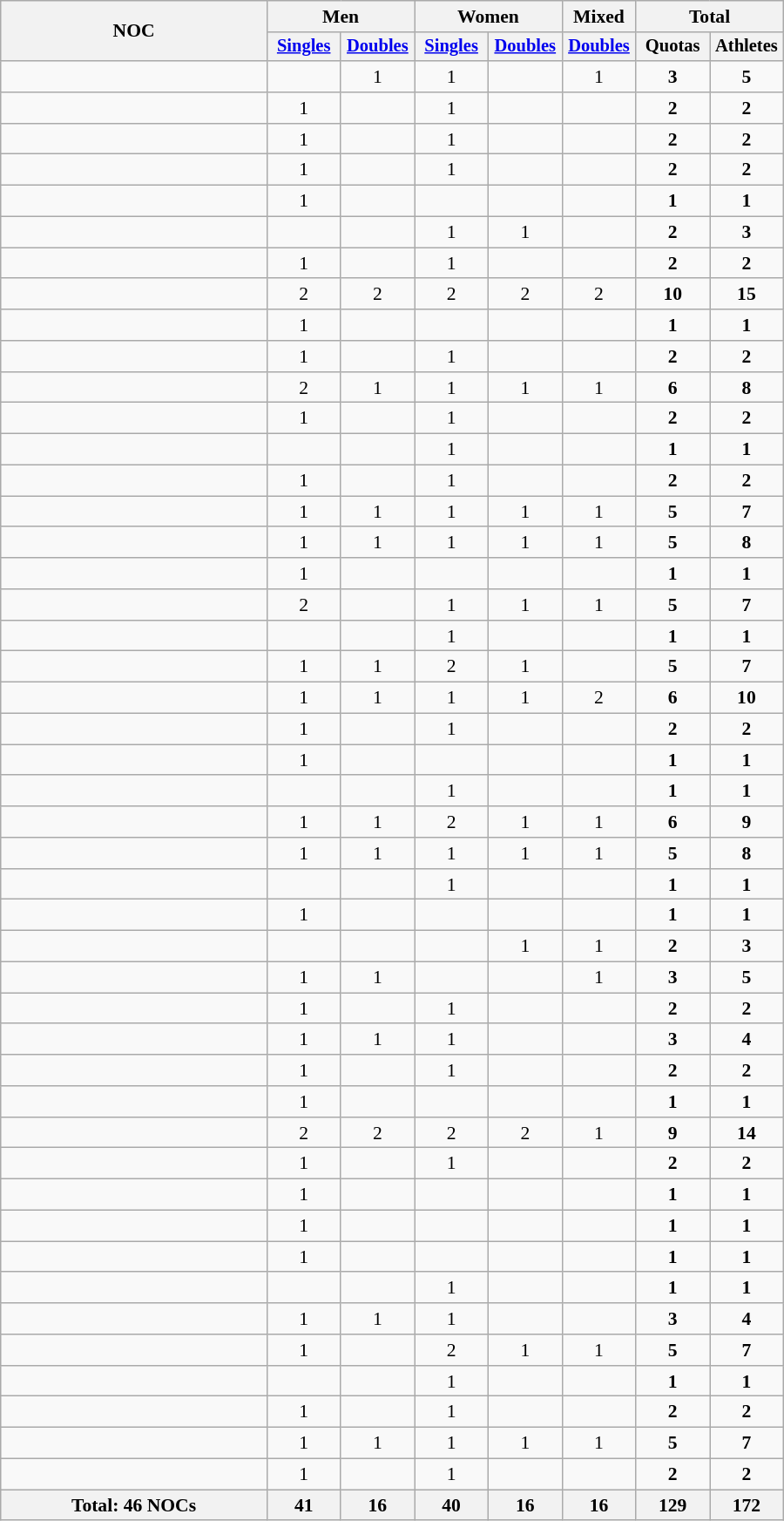<table class="wikitable" width=600 style="text-align:center; font-size:90%">
<tr>
<th rowspan="2" style="text-align:center;">NOC</th>
<th colspan="2">Men</th>
<th colspan="2">Women</th>
<th>Mixed</th>
<th colspan="2">Total</th>
</tr>
<tr style="font-size:95%">
<th width=50><a href='#'>Singles</a></th>
<th width=50><a href='#'>Doubles</a></th>
<th width=50><a href='#'>Singles</a></th>
<th width=50><a href='#'>Doubles</a></th>
<th width=50><a href='#'>Doubles</a></th>
<th width=50>Quotas</th>
<th width=50>Athletes</th>
</tr>
<tr>
<td style="text-align:left;"></td>
<td></td>
<td>1</td>
<td>1</td>
<td></td>
<td>1</td>
<td><strong>3</strong></td>
<td><strong>5</strong></td>
</tr>
<tr>
<td style="text-align:left;"></td>
<td>1</td>
<td></td>
<td>1</td>
<td></td>
<td></td>
<td><strong>2</strong></td>
<td><strong>2</strong></td>
</tr>
<tr>
<td style="text-align:left;"></td>
<td>1</td>
<td></td>
<td>1</td>
<td></td>
<td></td>
<td><strong>2</strong></td>
<td><strong>2</strong></td>
</tr>
<tr>
<td style="text-align:left;"></td>
<td>1</td>
<td></td>
<td>1</td>
<td></td>
<td></td>
<td><strong>2</strong></td>
<td><strong>2</strong></td>
</tr>
<tr>
<td style="text-align:left;"></td>
<td>1</td>
<td></td>
<td></td>
<td></td>
<td></td>
<td><strong>1</strong></td>
<td><strong>1</strong></td>
</tr>
<tr>
<td style="text-align:left;"></td>
<td></td>
<td></td>
<td>1</td>
<td>1</td>
<td></td>
<td><strong>2</strong></td>
<td><strong>3</strong></td>
</tr>
<tr>
<td style="text-align:left;"></td>
<td>1</td>
<td></td>
<td>1</td>
<td></td>
<td></td>
<td><strong>2</strong></td>
<td><strong>2</strong></td>
</tr>
<tr>
<td style="text-align:left;"></td>
<td>2</td>
<td>2</td>
<td>2</td>
<td>2</td>
<td>2</td>
<td><strong>10</strong></td>
<td><strong>15</strong></td>
</tr>
<tr>
<td style="text-align:left;"></td>
<td>1</td>
<td></td>
<td></td>
<td></td>
<td></td>
<td><strong>1</strong></td>
<td><strong>1</strong></td>
</tr>
<tr>
<td style="text-align:left;"></td>
<td>1</td>
<td></td>
<td>1</td>
<td></td>
<td></td>
<td><strong>2</strong></td>
<td><strong>2</strong></td>
</tr>
<tr>
<td style="text-align:left;"></td>
<td>2</td>
<td>1</td>
<td>1</td>
<td>1</td>
<td>1</td>
<td><strong>6</strong></td>
<td><strong>8</strong></td>
</tr>
<tr>
<td style="text-align:left;"></td>
<td>1</td>
<td></td>
<td>1</td>
<td></td>
<td></td>
<td><strong>2</strong></td>
<td><strong>2</strong></td>
</tr>
<tr>
<td style="text-align:left;"></td>
<td></td>
<td></td>
<td>1</td>
<td></td>
<td></td>
<td><strong>1</strong></td>
<td><strong>1</strong></td>
</tr>
<tr>
<td style="text-align:left;"></td>
<td>1</td>
<td></td>
<td>1</td>
<td></td>
<td></td>
<td><strong>2</strong></td>
<td><strong>2</strong></td>
</tr>
<tr>
<td style="text-align:left;"></td>
<td>1</td>
<td>1</td>
<td>1</td>
<td>1</td>
<td>1</td>
<td><strong>5</strong></td>
<td><strong>7</strong></td>
</tr>
<tr>
<td style="text-align:left;"></td>
<td>1</td>
<td>1</td>
<td>1</td>
<td>1</td>
<td>1</td>
<td><strong>5</strong></td>
<td><strong>8</strong></td>
</tr>
<tr>
<td style="text-align:left;"></td>
<td>1</td>
<td></td>
<td></td>
<td></td>
<td></td>
<td><strong>1</strong></td>
<td><strong>1</strong></td>
</tr>
<tr>
<td style="text-align:left;"></td>
<td>2</td>
<td></td>
<td>1</td>
<td>1</td>
<td>1</td>
<td><strong>5</strong></td>
<td><strong>7</strong></td>
</tr>
<tr>
<td style="text-align:left;"></td>
<td></td>
<td></td>
<td>1</td>
<td></td>
<td></td>
<td><strong>1</strong></td>
<td><strong>1</strong></td>
</tr>
<tr>
<td style="text-align:left;"></td>
<td>1</td>
<td>1</td>
<td>2</td>
<td>1</td>
<td></td>
<td><strong>5</strong></td>
<td><strong>7</strong></td>
</tr>
<tr>
<td style="text-align:left;"></td>
<td>1</td>
<td>1</td>
<td>1</td>
<td>1</td>
<td>2</td>
<td><strong>6</strong></td>
<td><strong>10</strong></td>
</tr>
<tr>
<td style="text-align:left;"></td>
<td>1</td>
<td></td>
<td>1</td>
<td></td>
<td></td>
<td><strong>2</strong></td>
<td><strong>2</strong></td>
</tr>
<tr>
<td style="text-align:left;"></td>
<td>1</td>
<td></td>
<td></td>
<td></td>
<td></td>
<td><strong>1</strong></td>
<td><strong>1</strong></td>
</tr>
<tr>
<td style="text-align:left;"></td>
<td></td>
<td></td>
<td>1</td>
<td></td>
<td></td>
<td><strong>1</strong></td>
<td><strong>1</strong></td>
</tr>
<tr>
<td style="text-align:left;"></td>
<td>1</td>
<td>1</td>
<td>2</td>
<td>1</td>
<td>1</td>
<td><strong>6</strong></td>
<td><strong>9</strong></td>
</tr>
<tr>
<td style="text-align:left;"></td>
<td>1</td>
<td>1</td>
<td>1</td>
<td>1</td>
<td>1</td>
<td><strong>5</strong></td>
<td><strong>8</strong></td>
</tr>
<tr>
<td style="text-align:left;"></td>
<td></td>
<td></td>
<td>1</td>
<td></td>
<td></td>
<td><strong>1</strong></td>
<td><strong>1</strong></td>
</tr>
<tr>
<td style="text-align:left;"></td>
<td>1</td>
<td></td>
<td></td>
<td></td>
<td></td>
<td><strong>1</strong></td>
<td><strong>1</strong></td>
</tr>
<tr>
<td style="text-align:left;"></td>
<td></td>
<td></td>
<td></td>
<td>1</td>
<td>1</td>
<td><strong>2</strong></td>
<td><strong>3</strong></td>
</tr>
<tr>
<td style="text-align:left;"></td>
<td>1</td>
<td>1</td>
<td></td>
<td></td>
<td>1</td>
<td><strong>3</strong></td>
<td><strong>5</strong></td>
</tr>
<tr>
<td style="text-align:left;"></td>
<td>1</td>
<td></td>
<td>1</td>
<td></td>
<td></td>
<td><strong>2</strong></td>
<td><strong>2</strong></td>
</tr>
<tr>
<td style="text-align:left;"></td>
<td>1</td>
<td>1</td>
<td>1</td>
<td></td>
<td></td>
<td><strong>3</strong></td>
<td><strong>4</strong></td>
</tr>
<tr>
<td style="text-align:left;"></td>
<td>1</td>
<td></td>
<td>1</td>
<td></td>
<td></td>
<td><strong>2</strong></td>
<td><strong>2</strong></td>
</tr>
<tr>
<td style="text-align:left;"></td>
<td>1</td>
<td></td>
<td></td>
<td></td>
<td></td>
<td><strong>1</strong></td>
<td><strong>1</strong></td>
</tr>
<tr>
<td style="text-align:left;"></td>
<td>2</td>
<td>2</td>
<td>2</td>
<td>2</td>
<td>1</td>
<td><strong>9</strong></td>
<td><strong>14</strong></td>
</tr>
<tr>
<td style="text-align:left;"></td>
<td>1</td>
<td></td>
<td>1</td>
<td></td>
<td></td>
<td><strong>2</strong></td>
<td><strong>2</strong></td>
</tr>
<tr>
<td style="text-align:left;"></td>
<td>1</td>
<td></td>
<td></td>
<td></td>
<td></td>
<td><strong>1</strong></td>
<td><strong>1</strong></td>
</tr>
<tr>
<td style="text-align:left;"></td>
<td>1</td>
<td></td>
<td></td>
<td></td>
<td></td>
<td><strong>1</strong></td>
<td><strong>1</strong></td>
</tr>
<tr>
<td style="text-align:left;"></td>
<td>1</td>
<td></td>
<td></td>
<td></td>
<td></td>
<td><strong>1</strong></td>
<td><strong>1</strong></td>
</tr>
<tr>
<td style="text-align:left;"></td>
<td></td>
<td></td>
<td>1</td>
<td></td>
<td></td>
<td><strong>1</strong></td>
<td><strong>1</strong></td>
</tr>
<tr>
<td style="text-align:left;"></td>
<td>1</td>
<td>1</td>
<td>1</td>
<td></td>
<td></td>
<td><strong>3</strong></td>
<td><strong>4</strong></td>
</tr>
<tr>
<td style="text-align:left;"></td>
<td>1</td>
<td></td>
<td>2</td>
<td>1</td>
<td>1</td>
<td><strong>5</strong></td>
<td><strong>7</strong></td>
</tr>
<tr>
<td style="text-align:left;"></td>
<td></td>
<td></td>
<td>1</td>
<td></td>
<td></td>
<td><strong>1</strong></td>
<td><strong>1</strong></td>
</tr>
<tr>
<td style="text-align:left;"></td>
<td>1</td>
<td></td>
<td>1</td>
<td></td>
<td></td>
<td><strong>2</strong></td>
<td><strong>2</strong></td>
</tr>
<tr>
<td style="text-align:left;"></td>
<td>1</td>
<td>1</td>
<td>1</td>
<td>1</td>
<td>1</td>
<td><strong>5</strong></td>
<td><strong>7</strong></td>
</tr>
<tr>
<td style="text-align:left;"></td>
<td>1</td>
<td></td>
<td>1</td>
<td></td>
<td></td>
<td><strong>2</strong></td>
<td><strong>2</strong></td>
</tr>
<tr>
<th>Total: 46 NOCs</th>
<th>41</th>
<th>16</th>
<th>40</th>
<th>16</th>
<th>16</th>
<th>129</th>
<th>172</th>
</tr>
</table>
